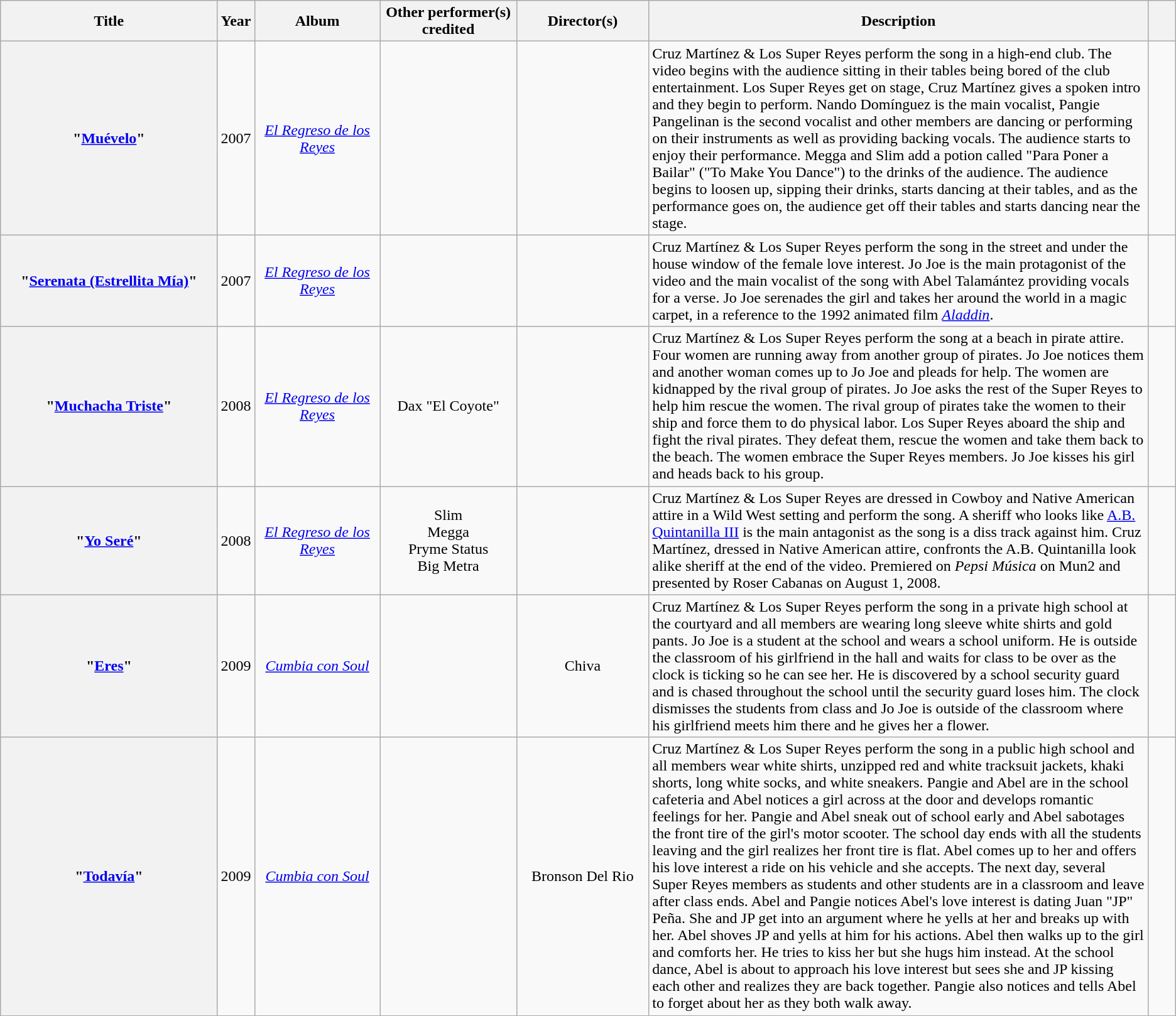<table class="wikitable sortable plainrowheaders" style="text-align:center;">
<tr>
<th scope="col" style="width:18em;">Title</th>
<th scope="col" style="width:2em;">Year</th>
<th scope="col" style="width:10em;">Album</th>
<th scope="col" style="width:10em;">Other performer(s) credited</th>
<th scope="col" style="width:10em;">Director(s)</th>
<th scope="col" style="width:45em;" class="unsortable">Description</th>
<th scope="col" style="width:2em;" class="unsortable"></th>
</tr>
<tr>
<th scope="row">"<a href='#'>Muévelo</a>"</th>
<td>2007</td>
<td><em><a href='#'>El Regreso de los Reyes</a></em></td>
<td></td>
<td></td>
<td style="text-align:left;">Cruz Martínez & Los Super Reyes perform the song in a high-end club. The video begins with the audience sitting in their tables being bored of the club entertainment. Los Super Reyes get on stage, Cruz Martínez gives a spoken intro and they begin to perform. Nando Domínguez is the main vocalist, Pangie Pangelinan is the second vocalist and other members are dancing or performing on their instruments as well as providing backing vocals. The audience starts to enjoy their performance. Megga and Slim add a potion called "Para Poner a Bailar" ("To Make You Dance") to the drinks of the audience. The audience begins to loosen up, sipping their drinks, starts dancing at their tables, and as the performance goes on, the audience get off their tables and starts dancing near the stage.</td>
<td></td>
</tr>
<tr>
<th scope="row">"<a href='#'>Serenata (Estrellita Mía)</a>"</th>
<td>2007</td>
<td><em><a href='#'>El Regreso de los Reyes</a></em></td>
<td></td>
<td></td>
<td style="text-align:left;">Cruz Martínez & Los Super Reyes perform the song in the street and under the house window of the female love interest. Jo Joe is the main protagonist of the video and the main vocalist of the song with Abel Talamántez providing vocals for a verse. Jo Joe serenades the girl and takes her around the world in a magic carpet, in a reference to the 1992 animated film <em><a href='#'>Aladdin</a></em>.</td>
<td></td>
</tr>
<tr>
<th scope="row">"<a href='#'>Muchacha Triste</a>"</th>
<td>2008</td>
<td><em><a href='#'>El Regreso de los Reyes</a></em></td>
<td>Dax "El Coyote"</td>
<td></td>
<td style="text-align:left;">Cruz Martínez & Los Super Reyes perform the song at a beach in pirate attire. Four women are running away from another group of pirates. Jo Joe notices them and another woman comes up to Jo Joe and pleads for help. The women are kidnapped by the rival group of pirates. Jo Joe asks the rest of the Super Reyes to help him rescue the women. The rival group of pirates take the women to their ship and force them to do physical labor. Los Super Reyes aboard the ship and fight the rival pirates. They defeat them, rescue the women and take them back to the beach. The women embrace the Super Reyes members. Jo Joe kisses his girl and heads back to his group.</td>
<td></td>
</tr>
<tr>
<th scope="row">"<a href='#'>Yo Seré</a>"</th>
<td>2008</td>
<td><em><a href='#'>El Regreso de los Reyes</a></em></td>
<td>Slim<br>Megga<br>Pryme Status<br>Big Metra</td>
<td></td>
<td style="text-align:left;">Cruz Martínez & Los Super Reyes are dressed in Cowboy and Native American attire in a Wild West setting and perform the song. A sheriff who looks like <a href='#'>A.B. Quintanilla III</a> is the main antagonist as the song is a diss track against him. Cruz Martínez, dressed in Native American attire, confronts the A.B. Quintanilla look alike sheriff at the end of the video. Premiered on <em>Pepsi Música</em> on Mun2 and presented by Roser Cabanas on August 1, 2008.</td>
<td></td>
</tr>
<tr>
<th scope="row">"<a href='#'>Eres</a>"</th>
<td>2009</td>
<td><em><a href='#'>Cumbia con Soul</a></em></td>
<td></td>
<td>Chiva</td>
<td style="text-align:left;">Cruz Martínez & Los Super Reyes perform the song in a private high school at the courtyard and all members are wearing long sleeve white shirts and gold pants. Jo Joe is a student at the school and wears a school uniform. He is outside the classroom of his girlfriend in the hall and waits for class to be over as the clock is ticking so he can see her. He is discovered by a school security guard and is chased throughout the school until the security guard loses him. The clock dismisses the students from class and Jo Joe is outside of the classroom where his girlfriend meets him there and he gives her a flower.</td>
<td></td>
</tr>
<tr>
<th scope="row">"<a href='#'>Todavía</a>"</th>
<td>2009</td>
<td><em><a href='#'>Cumbia con Soul</a></em></td>
<td></td>
<td>Bronson Del Rio</td>
<td style="text-align:left;">Cruz Martínez & Los Super Reyes perform the song in a public high school and all members wear white shirts, unzipped red and white tracksuit jackets, khaki shorts, long white socks, and white sneakers. Pangie and Abel are in the school cafeteria and Abel notices a girl across at the door and develops romantic feelings for her. Pangie and Abel sneak out of school early and Abel sabotages the front tire of the girl's motor scooter. The school day ends with all the students leaving and the girl realizes her front tire is flat. Abel comes up to her and offers his love interest a ride on his vehicle and she accepts. The next day, several Super Reyes members as students and other students are in a classroom and leave after class ends. Abel and Pangie notices Abel's love interest is dating Juan "JP" Peña. She and JP get into an argument where he yells at her and breaks up with her. Abel shoves JP and yells at him for his actions. Abel then walks up to the girl and comforts her. He tries to kiss her but she hugs him instead. At the school dance, Abel is about to approach his love interest but sees she and JP kissing each other and realizes they are back together. Pangie also notices and tells Abel to forget about her as they both walk away.</td>
<td></td>
</tr>
</table>
